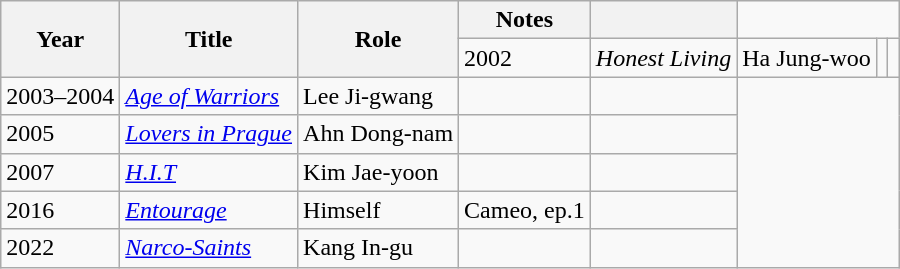<table class="wikitable sortable plainrowheaders">
<tr>
<th rowspan="2" scope="col">Year</th>
<th rowspan="2" scope="col">Title</th>
<th rowspan="2" scope="col">Role</th>
<th class="unsortable">Notes</th>
<th class="unsortable"></th>
</tr>
<tr>
<td>2002</td>
<td><em>Honest Living</em></td>
<td>Ha Jung-woo</td>
<td></td>
<td></td>
</tr>
<tr>
<td>2003–2004</td>
<td><em><a href='#'>Age of Warriors</a></em></td>
<td>Lee Ji-gwang</td>
<td></td>
<td></td>
</tr>
<tr>
<td>2005</td>
<td><em><a href='#'>Lovers in Prague</a></em></td>
<td>Ahn Dong-nam</td>
<td></td>
<td></td>
</tr>
<tr>
<td>2007</td>
<td><em><a href='#'>H.I.T</a></em></td>
<td>Kim Jae-yoon</td>
<td></td>
<td></td>
</tr>
<tr>
<td>2016</td>
<td><em><a href='#'>Entourage</a></em></td>
<td>Himself</td>
<td>Cameo, ep.1</td>
<td align=center></td>
</tr>
<tr>
<td>2022</td>
<td><em><a href='#'>Narco-Saints</a></em></td>
<td>Kang In-gu</td>
<td></td>
<td align=center></td>
</tr>
</table>
